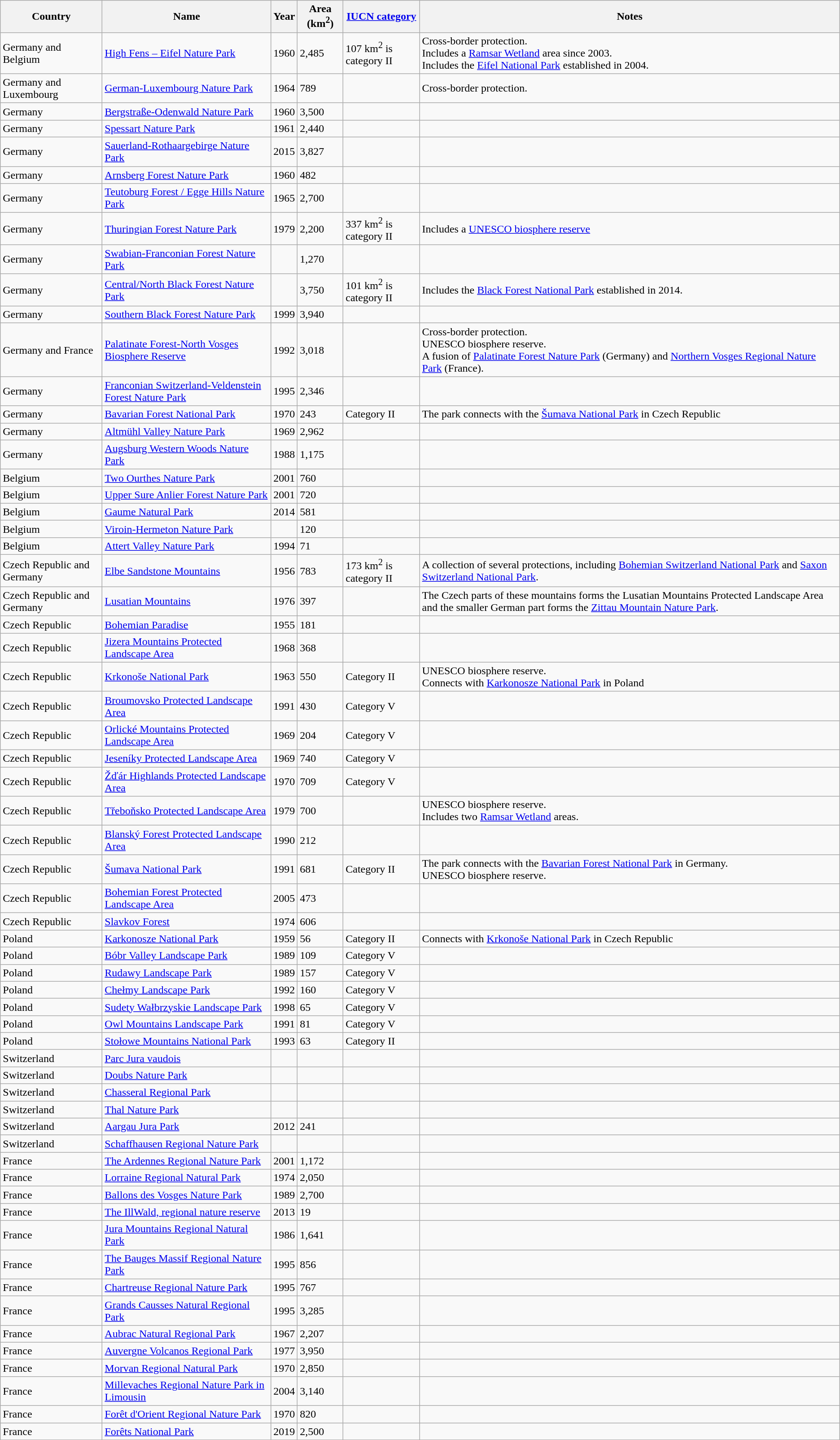<table class="wikitable sortable">
<tr>
<th>Country</th>
<th>Name<br></th>
<th>Year<br></th>
<th>Area (km<sup>2</sup>)<br></th>
<th><a href='#'>IUCN category</a><br></th>
<th class="unsortable">Notes</th>
</tr>
<tr>
<td>Germany and Belgium</td>
<td><a href='#'>High Fens – Eifel Nature Park</a></td>
<td>1960</td>
<td>2,485</td>
<td>107 km<sup>2</sup> is category II</td>
<td>Cross-border protection.<br>Includes a <a href='#'>Ramsar Wetland</a> area since 2003.<br>Includes the <a href='#'>Eifel National Park</a> established in 2004.</td>
</tr>
<tr>
<td>Germany and Luxembourg</td>
<td><a href='#'>German-Luxembourg Nature Park</a></td>
<td>1964</td>
<td>789</td>
<td></td>
<td>Cross-border protection.</td>
</tr>
<tr>
<td>Germany</td>
<td><a href='#'>Bergstraße-Odenwald Nature Park</a></td>
<td>1960</td>
<td>3,500</td>
<td></td>
<td></td>
</tr>
<tr>
<td>Germany</td>
<td><a href='#'>Spessart Nature Park</a></td>
<td>1961</td>
<td>2,440</td>
<td></td>
<td></td>
</tr>
<tr>
<td>Germany</td>
<td><a href='#'>Sauerland-Rothaargebirge Nature Park</a></td>
<td>2015</td>
<td>3,827</td>
<td></td>
<td></td>
</tr>
<tr>
<td>Germany</td>
<td><a href='#'>Arnsberg Forest Nature Park</a></td>
<td>1960</td>
<td>482</td>
<td></td>
<td></td>
</tr>
<tr>
<td>Germany</td>
<td><a href='#'>Teutoburg Forest / Egge Hills Nature Park</a></td>
<td>1965</td>
<td>2,700</td>
<td></td>
<td></td>
</tr>
<tr>
<td>Germany</td>
<td><a href='#'>Thuringian Forest Nature Park</a></td>
<td>1979</td>
<td>2,200</td>
<td>337 km<sup>2</sup> is category II</td>
<td>Includes a <a href='#'>UNESCO biosphere reserve</a></td>
</tr>
<tr>
<td>Germany</td>
<td><a href='#'>Swabian-Franconian Forest Nature Park</a></td>
<td></td>
<td>1,270</td>
<td></td>
<td></td>
</tr>
<tr>
<td>Germany</td>
<td><a href='#'>Central/North Black Forest Nature Park</a></td>
<td></td>
<td>3,750</td>
<td>101 km<sup>2</sup> is category II</td>
<td>Includes the <a href='#'>Black Forest National Park</a> established in 2014.</td>
</tr>
<tr>
<td>Germany</td>
<td><a href='#'>Southern Black Forest Nature Park</a></td>
<td>1999</td>
<td>3,940</td>
<td></td>
<td></td>
</tr>
<tr>
<td>Germany and France</td>
<td><a href='#'>Palatinate Forest-North Vosges Biosphere Reserve</a></td>
<td>1992</td>
<td>3,018</td>
<td></td>
<td>Cross-border protection.<br>UNESCO biosphere reserve.<br>A fusion of <a href='#'>Palatinate Forest Nature Park</a> (Germany) and <a href='#'>Northern Vosges Regional Nature Park</a> (France).</td>
</tr>
<tr>
<td>Germany</td>
<td><a href='#'>Franconian Switzerland-Veldenstein Forest Nature Park</a></td>
<td>1995</td>
<td>2,346</td>
<td></td>
<td></td>
</tr>
<tr>
<td>Germany</td>
<td><a href='#'>Bavarian Forest National Park</a></td>
<td>1970</td>
<td>243</td>
<td>Category II</td>
<td>The park connects with the <a href='#'>Šumava National Park</a> in Czech Republic</td>
</tr>
<tr>
<td>Germany</td>
<td><a href='#'>Altmühl Valley Nature Park</a></td>
<td>1969</td>
<td>2,962</td>
<td></td>
<td></td>
</tr>
<tr>
<td>Germany</td>
<td><a href='#'>Augsburg Western Woods Nature Park</a></td>
<td>1988</td>
<td>1,175</td>
<td></td>
<td></td>
</tr>
<tr>
<td>Belgium</td>
<td><a href='#'>Two Ourthes Nature Park</a></td>
<td>2001</td>
<td>760</td>
<td></td>
<td></td>
</tr>
<tr>
<td>Belgium</td>
<td><a href='#'>Upper Sure Anlier Forest Nature Park</a></td>
<td>2001</td>
<td>720</td>
<td></td>
<td></td>
</tr>
<tr>
<td>Belgium</td>
<td><a href='#'>Gaume Natural Park</a></td>
<td>2014</td>
<td>581</td>
<td></td>
<td></td>
</tr>
<tr>
<td>Belgium</td>
<td><a href='#'>Viroin-Hermeton Nature Park</a></td>
<td></td>
<td>120</td>
<td></td>
<td></td>
</tr>
<tr>
<td>Belgium</td>
<td><a href='#'>Attert Valley Nature Park</a></td>
<td>1994</td>
<td>71</td>
<td></td>
<td></td>
</tr>
<tr>
<td>Czech Republic and Germany</td>
<td><a href='#'>Elbe Sandstone Mountains</a></td>
<td>1956</td>
<td>783</td>
<td>173 km<sup>2</sup> is category II</td>
<td>A collection of several protections, including <a href='#'>Bohemian Switzerland National Park</a> and <a href='#'>Saxon Switzerland National Park</a>.</td>
</tr>
<tr>
<td>Czech Republic and Germany</td>
<td><a href='#'>Lusatian Mountains</a></td>
<td>1976</td>
<td>397</td>
<td></td>
<td>The Czech parts of these mountains forms the Lusatian Mountains Protected Landscape Area and the smaller German part forms the <a href='#'>Zittau Mountain Nature Park</a>.</td>
</tr>
<tr>
<td>Czech Republic</td>
<td><a href='#'>Bohemian Paradise</a></td>
<td>1955</td>
<td>181</td>
<td></td>
<td></td>
</tr>
<tr>
<td>Czech Republic</td>
<td><a href='#'>Jizera Mountains Protected Landscape Area</a></td>
<td>1968</td>
<td>368</td>
<td></td>
<td></td>
</tr>
<tr>
<td>Czech Republic</td>
<td><a href='#'>Krkonoše National Park</a></td>
<td>1963</td>
<td>550</td>
<td>Category II</td>
<td>UNESCO biosphere reserve.<br>Connects with <a href='#'>Karkonosze National Park</a> in Poland</td>
</tr>
<tr>
<td>Czech Republic</td>
<td><a href='#'>Broumovsko Protected Landscape Area</a></td>
<td>1991</td>
<td>430</td>
<td>Category V</td>
<td></td>
</tr>
<tr>
<td>Czech Republic</td>
<td><a href='#'>Orlické Mountains Protected Landscape Area</a></td>
<td>1969</td>
<td>204</td>
<td>Category V</td>
<td></td>
</tr>
<tr>
<td>Czech Republic</td>
<td><a href='#'>Jeseníky Protected Landscape Area</a></td>
<td>1969</td>
<td>740</td>
<td>Category V</td>
<td></td>
</tr>
<tr>
<td>Czech Republic</td>
<td><a href='#'>Žďár Highlands Protected Landscape Area</a></td>
<td>1970</td>
<td>709</td>
<td>Category V</td>
<td></td>
</tr>
<tr>
<td>Czech Republic</td>
<td><a href='#'>Třeboňsko Protected Landscape Area</a></td>
<td>1979</td>
<td>700</td>
<td></td>
<td>UNESCO biosphere reserve.<br>Includes two <a href='#'>Ramsar Wetland</a> areas.</td>
</tr>
<tr>
<td>Czech Republic</td>
<td><a href='#'>Blanský Forest Protected Landscape Area</a></td>
<td>1990</td>
<td>212</td>
<td></td>
<td></td>
</tr>
<tr>
<td>Czech Republic</td>
<td><a href='#'>Šumava National Park</a></td>
<td>1991</td>
<td>681</td>
<td>Category II</td>
<td>The park connects with the <a href='#'>Bavarian Forest National Park</a> in Germany.<br>UNESCO biosphere reserve.</td>
</tr>
<tr>
<td>Czech Republic</td>
<td><a href='#'>Bohemian Forest Protected Landscape Area</a></td>
<td>2005</td>
<td>473</td>
<td></td>
<td></td>
</tr>
<tr>
<td>Czech Republic</td>
<td><a href='#'>Slavkov Forest</a></td>
<td>1974</td>
<td>606</td>
<td></td>
<td></td>
</tr>
<tr>
<td>Poland</td>
<td><a href='#'>Karkonosze National Park</a></td>
<td>1959</td>
<td>56</td>
<td>Category II</td>
<td>Connects with <a href='#'>Krkonoše National Park</a> in Czech Republic</td>
</tr>
<tr>
<td>Poland</td>
<td><a href='#'>Bóbr Valley Landscape Park</a></td>
<td>1989</td>
<td>109</td>
<td>Category V</td>
<td></td>
</tr>
<tr>
<td>Poland</td>
<td><a href='#'>Rudawy Landscape Park</a></td>
<td>1989</td>
<td>157</td>
<td>Category V</td>
<td></td>
</tr>
<tr>
<td>Poland</td>
<td><a href='#'>Chełmy Landscape Park</a></td>
<td>1992</td>
<td>160</td>
<td>Category V</td>
<td></td>
</tr>
<tr>
<td>Poland</td>
<td><a href='#'>Sudety Wałbrzyskie Landscape Park</a></td>
<td>1998</td>
<td>65</td>
<td>Category V</td>
<td></td>
</tr>
<tr>
<td>Poland</td>
<td><a href='#'>Owl Mountains Landscape Park</a></td>
<td>1991</td>
<td>81</td>
<td>Category V</td>
<td></td>
</tr>
<tr>
<td>Poland</td>
<td><a href='#'>Stołowe Mountains National Park</a></td>
<td>1993</td>
<td>63</td>
<td>Category II</td>
<td></td>
</tr>
<tr>
<td>Switzerland</td>
<td><a href='#'>Parc Jura vaudois</a></td>
<td></td>
<td></td>
<td></td>
<td></td>
</tr>
<tr>
<td>Switzerland</td>
<td><a href='#'>Doubs Nature Park</a></td>
<td></td>
<td></td>
<td></td>
<td></td>
</tr>
<tr>
<td>Switzerland</td>
<td><a href='#'>Chasseral Regional Park</a></td>
<td></td>
<td></td>
<td></td>
<td></td>
</tr>
<tr>
<td>Switzerland</td>
<td><a href='#'>Thal Nature Park</a></td>
<td></td>
<td></td>
<td></td>
<td></td>
</tr>
<tr>
<td>Switzerland</td>
<td><a href='#'>Aargau Jura Park</a></td>
<td>2012</td>
<td>241</td>
<td></td>
<td></td>
</tr>
<tr>
<td>Switzerland</td>
<td><a href='#'>Schaffhausen Regional Nature Park</a></td>
<td></td>
<td></td>
<td></td>
<td></td>
</tr>
<tr>
<td>France</td>
<td><a href='#'>The Ardennes Regional Nature Park</a></td>
<td>2001</td>
<td>1,172</td>
<td></td>
<td></td>
</tr>
<tr>
<td>France</td>
<td><a href='#'>Lorraine Regional Natural Park</a></td>
<td>1974</td>
<td>2,050</td>
<td></td>
<td></td>
</tr>
<tr>
<td>France</td>
<td><a href='#'>Ballons des Vosges Nature Park</a></td>
<td>1989</td>
<td>2,700</td>
<td></td>
<td></td>
</tr>
<tr>
<td>France</td>
<td><a href='#'>The IllWald, regional nature reserve</a></td>
<td>2013</td>
<td>19</td>
<td></td>
<td></td>
</tr>
<tr>
<td>France</td>
<td><a href='#'>Jura Mountains Regional Natural Park</a></td>
<td>1986</td>
<td>1,641</td>
<td></td>
<td></td>
</tr>
<tr>
<td>France</td>
<td><a href='#'>The Bauges Massif Regional Nature Park</a></td>
<td>1995</td>
<td>856</td>
<td></td>
<td></td>
</tr>
<tr>
<td>France</td>
<td><a href='#'>Chartreuse Regional Nature Park</a></td>
<td>1995</td>
<td>767</td>
<td></td>
<td></td>
</tr>
<tr>
<td>France</td>
<td><a href='#'>Grands Causses Natural Regional Park</a></td>
<td>1995</td>
<td>3,285</td>
<td></td>
<td></td>
</tr>
<tr>
<td>France</td>
<td><a href='#'>Aubrac Natural Regional Park</a></td>
<td>1967</td>
<td>2,207</td>
<td></td>
<td></td>
</tr>
<tr>
<td>France</td>
<td><a href='#'>Auvergne Volcanos Regional Park</a></td>
<td>1977</td>
<td>3,950</td>
<td></td>
<td></td>
</tr>
<tr>
<td>France</td>
<td><a href='#'>Morvan Regional Natural Park</a></td>
<td>1970</td>
<td>2,850</td>
<td></td>
<td></td>
</tr>
<tr>
<td>France</td>
<td><a href='#'>Millevaches Regional Nature Park in Limousin</a></td>
<td>2004</td>
<td>3,140</td>
<td></td>
<td></td>
</tr>
<tr>
<td>France</td>
<td><a href='#'>Forêt d'Orient Regional Nature Park</a></td>
<td>1970</td>
<td>820</td>
<td></td>
<td></td>
</tr>
<tr>
<td>France</td>
<td><a href='#'>Forêts National Park</a></td>
<td>2019</td>
<td>2,500</td>
<td></td>
<td></td>
</tr>
</table>
